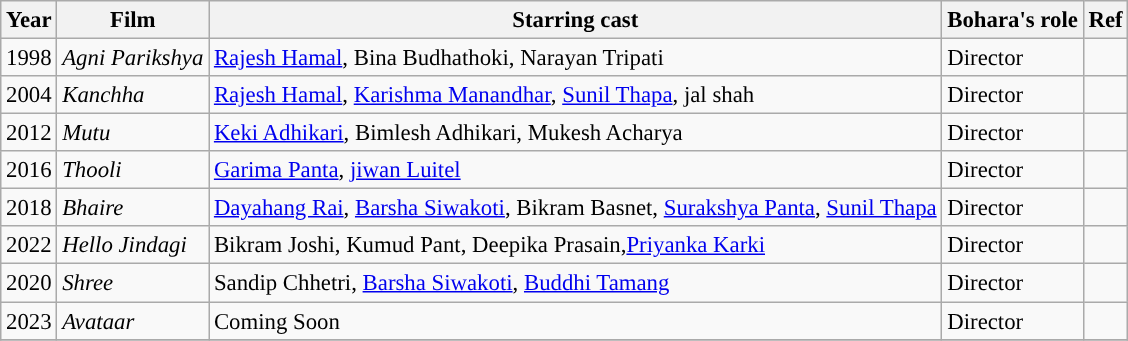<table class="wikitable" style="font-size: 95%;">
<tr>
<th>Year</th>
<th>Film</th>
<th>Starring cast</th>
<th>Bohara's role</th>
<th>Ref</th>
</tr>
<tr --->
<td>1998</td>
<td><em>Agni Parikshya</em></td>
<td><a href='#'>Rajesh Hamal</a>, Bina Budhathoki, Narayan Tripati</td>
<td>Director</td>
</tr>
<tr --->
<td>2004</td>
<td><em>Kanchha</em></td>
<td><a href='#'>Rajesh Hamal</a>, <a href='#'>Karishma Manandhar</a>, <a href='#'>Sunil Thapa</a>, jal shah</td>
<td>Director</td>
<td></td>
</tr>
<tr --->
<td>2012</td>
<td><em>Mutu</em></td>
<td><a href='#'>Keki Adhikari</a>, Bimlesh Adhikari, Mukesh Acharya</td>
<td>Director</td>
<td></td>
</tr>
<tr --->
<td>2016</td>
<td><em>Thooli</em></td>
<td><a href='#'>Garima Panta</a>, <a href='#'>jiwan Luitel</a></td>
<td>Director</td>
</tr>
<tr --->
<td>2018</td>
<td><em>Bhaire</em></td>
<td><a href='#'>Dayahang Rai</a>, <a href='#'>Barsha Siwakoti</a>, Bikram Basnet, <a href='#'>Surakshya Panta</a>, <a href='#'>Sunil Thapa</a></td>
<td>Director</td>
<td></td>
</tr>
<tr --->
<td>2022</td>
<td><em>Hello Jindagi</em></td>
<td>Bikram Joshi, Kumud Pant, Deepika Prasain,<a href='#'>Priyanka Karki</a></td>
<td>Director</td>
<td></td>
</tr>
<tr --->
<td>2020</td>
<td><em>Shree</em></td>
<td>Sandip Chhetri, <a href='#'>Barsha Siwakoti</a>, <a href='#'>Buddhi Tamang</a></td>
<td>Director</td>
</tr>
<tr --->
<td>2023</td>
<td><em>Avataar</em></td>
<td>Coming Soon</td>
<td>Director</td>
<td></td>
</tr>
<tr --->
</tr>
</table>
